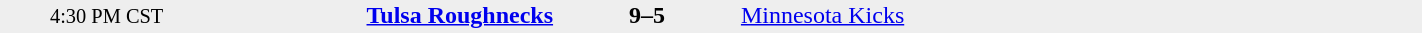<table style="width: 75%; background: #eeeeee;" cellspacing="0">
<tr>
<td style=font-size:85% align=center rowspan=3 width=15%>4:30 PM CST</td>
<td width=24% align=right><strong><a href='#'>Tulsa Roughnecks</a></strong></td>
<td align=center width=13%><strong>9–5</strong></td>
<td width=24%><a href='#'>Minnesota Kicks</a></td>
<td style=font-size:85% rowspan=3 valign=top></td>
</tr>
<tr style=font-size:85%>
<td align=right valign=top></td>
<td valign=top></td>
<td align=left valign=top></td>
</tr>
</table>
